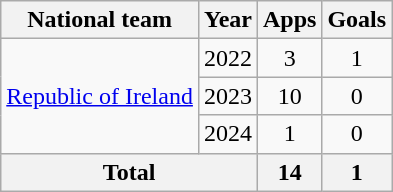<table class="wikitable" style="text-align:center">
<tr>
<th>National team</th>
<th>Year</th>
<th>Apps</th>
<th>Goals</th>
</tr>
<tr>
<td rowspan="3"><a href='#'>Republic of Ireland</a></td>
<td scope="row">2022</td>
<td>3</td>
<td>1</td>
</tr>
<tr>
<td scope="row">2023</td>
<td>10</td>
<td>0</td>
</tr>
<tr>
<td>2024</td>
<td>1</td>
<td>0</td>
</tr>
<tr>
<th colspan="2">Total</th>
<th>14</th>
<th>1</th>
</tr>
</table>
